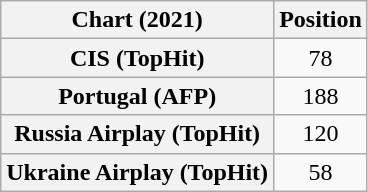<table class="wikitable sortable plainrowheaders" style="text-align:center;">
<tr>
<th scope="col">Chart (2021)</th>
<th scope="col">Position</th>
</tr>
<tr>
<th scope="row">CIS (TopHit)</th>
<td>78</td>
</tr>
<tr>
<th scope="row">Portugal (AFP)</th>
<td>188</td>
</tr>
<tr>
<th scope="row">Russia Airplay (TopHit)</th>
<td>120</td>
</tr>
<tr>
<th scope="row">Ukraine Airplay (TopHit)</th>
<td>58</td>
</tr>
</table>
